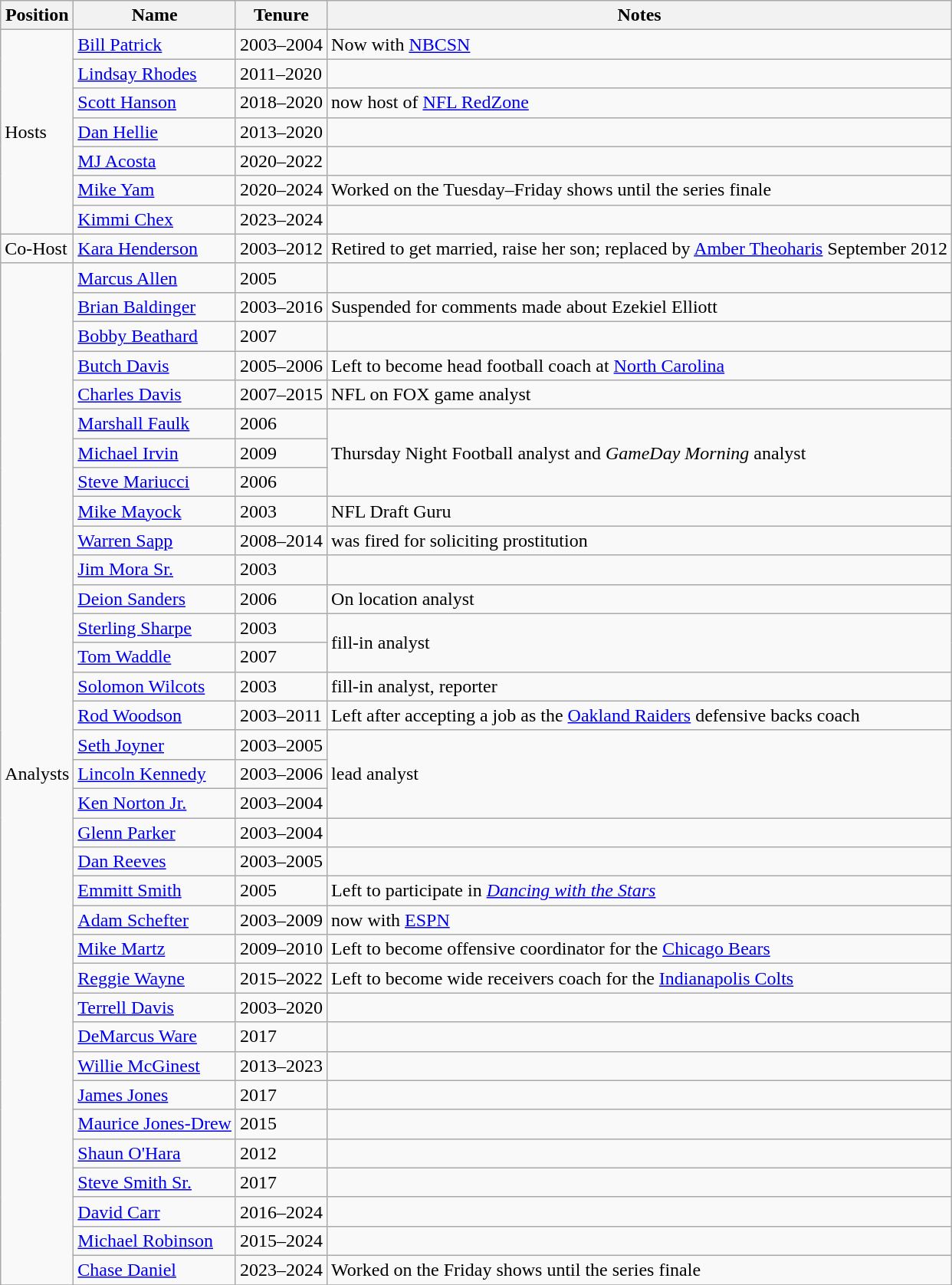<table class="wikitable">
<tr>
<th>Position</th>
<th>Name</th>
<th>Tenure</th>
<th>Notes</th>
</tr>
<tr>
<td rowspan=7>Hosts</td>
<td><a href='#'>Bill Patrick</a></td>
<td>2003–2004</td>
<td>Now with <a href='#'>NBCSN</a></td>
</tr>
<tr>
<td><a href='#'>Lindsay Rhodes</a></td>
<td>2011–2020</td>
<td></td>
</tr>
<tr>
<td><a href='#'>Scott Hanson</a></td>
<td>2018–2020</td>
<td>now host of <a href='#'>NFL RedZone</a></td>
</tr>
<tr>
<td><a href='#'>Dan Hellie</a></td>
<td>2013–2020</td>
<td></td>
</tr>
<tr>
<td><a href='#'>MJ Acosta</a></td>
<td>2020–2022</td>
<td></td>
</tr>
<tr>
<td><a href='#'>Mike Yam</a></td>
<td>2020–2024</td>
<td>Worked on the Tuesday–Friday shows until the series finale</td>
</tr>
<tr>
<td><a href='#'>Kimmi Chex</a></td>
<td>2023–2024</td>
<td></td>
</tr>
<tr>
<td rowspan=1>Co-Host</td>
<td><a href='#'>Kara Henderson</a></td>
<td>2003–2012</td>
<td>Retired to get married, raise her son; replaced by <a href='#'>Amber Theoharis</a> September 2012</td>
</tr>
<tr>
<td rowspan="35">Analysts</td>
<td><a href='#'>Marcus Allen</a></td>
<td>2005</td>
<td></td>
</tr>
<tr>
<td><a href='#'>Brian Baldinger</a></td>
<td>2003–2016</td>
<td>Suspended for comments made about Ezekiel Elliott</td>
</tr>
<tr>
<td><a href='#'>Bobby Beathard</a></td>
<td>2007</td>
<td></td>
</tr>
<tr>
<td><a href='#'>Butch Davis</a></td>
<td>2005–2006</td>
<td>Left to become head football coach at <a href='#'>North Carolina</a></td>
</tr>
<tr>
<td><a href='#'>Charles Davis</a></td>
<td>2007–2015</td>
<td>NFL on FOX game analyst</td>
</tr>
<tr>
<td><a href='#'>Marshall Faulk</a></td>
<td>2006</td>
<td rowspan="3">Thursday Night Football analyst and <em>GameDay Morning</em> analyst</td>
</tr>
<tr>
<td><a href='#'>Michael Irvin</a></td>
<td>2009</td>
</tr>
<tr>
<td><a href='#'>Steve Mariucci</a></td>
<td>2006</td>
</tr>
<tr>
<td><a href='#'>Mike Mayock</a></td>
<td>2003</td>
<td>NFL Draft Guru</td>
</tr>
<tr>
<td><a href='#'>Warren Sapp</a></td>
<td>2008–2014</td>
<td>was fired for soliciting prostitution</td>
</tr>
<tr>
<td><a href='#'>Jim Mora Sr.</a></td>
<td>2003</td>
<td></td>
</tr>
<tr>
<td><a href='#'>Deion Sanders</a></td>
<td>2006</td>
<td>On location analyst</td>
</tr>
<tr>
<td><a href='#'>Sterling Sharpe</a></td>
<td>2003</td>
<td rowspan="2">fill-in analyst</td>
</tr>
<tr>
<td><a href='#'>Tom Waddle</a></td>
<td>2007</td>
</tr>
<tr>
<td><a href='#'>Solomon Wilcots</a></td>
<td>2003</td>
<td>fill-in analyst, reporter</td>
</tr>
<tr>
<td><a href='#'>Rod Woodson</a></td>
<td>2003–2011</td>
<td>Left after accepting a job as the <a href='#'>Oakland Raiders</a> defensive backs coach</td>
</tr>
<tr>
<td><a href='#'>Seth Joyner</a></td>
<td>2003–2005</td>
<td rowspan="3">lead analyst</td>
</tr>
<tr>
<td><a href='#'>Lincoln Kennedy</a></td>
<td>2003–2006</td>
</tr>
<tr>
<td><a href='#'>Ken Norton Jr.</a></td>
<td>2003–2004</td>
</tr>
<tr>
<td><a href='#'>Glenn Parker</a></td>
<td>2003–2004</td>
<td></td>
</tr>
<tr>
<td><a href='#'>Dan Reeves</a></td>
<td>2003–2005</td>
<td></td>
</tr>
<tr>
<td><a href='#'>Emmitt Smith</a></td>
<td>2005</td>
<td>Left to participate in <em><a href='#'>Dancing with the Stars</a></em></td>
</tr>
<tr>
<td><a href='#'>Adam Schefter</a></td>
<td>2003–2009</td>
<td>now with <a href='#'>ESPN</a></td>
</tr>
<tr>
<td><a href='#'>Mike Martz</a></td>
<td>2009–2010</td>
<td>Left to become offensive coordinator for the <a href='#'>Chicago Bears</a></td>
</tr>
<tr>
<td><a href='#'>Reggie Wayne</a></td>
<td>2015–2022</td>
<td>Left to become wide receivers coach for the <a href='#'>Indianapolis Colts</a></td>
</tr>
<tr>
<td><a href='#'>Terrell Davis</a></td>
<td>2003–2020</td>
<td></td>
</tr>
<tr>
<td><a href='#'>DeMarcus Ware</a></td>
<td>2017</td>
<td></td>
</tr>
<tr>
<td><a href='#'>Willie McGinest</a></td>
<td>2013–2023</td>
<td></td>
</tr>
<tr>
<td><a href='#'>James Jones</a></td>
<td>2017</td>
<td></td>
</tr>
<tr>
<td><a href='#'>Maurice Jones-Drew</a></td>
<td>2015</td>
<td></td>
</tr>
<tr>
<td><a href='#'>Shaun O'Hara</a></td>
<td>2012</td>
<td></td>
</tr>
<tr>
<td><a href='#'>Steve Smith Sr.</a></td>
<td>2017</td>
<td></td>
</tr>
<tr>
<td><a href='#'>David Carr</a></td>
<td>2016–2024</td>
<td></td>
</tr>
<tr>
<td><a href='#'>Michael Robinson</a></td>
<td>2015–2024</td>
<td></td>
</tr>
<tr>
<td><a href='#'>Chase Daniel</a></td>
<td>2023–2024</td>
<td>Worked on the  Friday shows until the series finale</td>
</tr>
<tr>
</tr>
</table>
